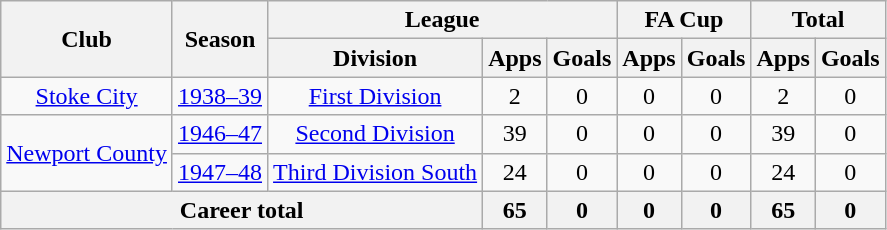<table class="wikitable" style="text-align: center;">
<tr>
<th rowspan="2">Club</th>
<th rowspan="2">Season</th>
<th colspan="3">League</th>
<th colspan="2">FA Cup</th>
<th colspan="2">Total</th>
</tr>
<tr>
<th>Division</th>
<th>Apps</th>
<th>Goals</th>
<th>Apps</th>
<th>Goals</th>
<th>Apps</th>
<th>Goals</th>
</tr>
<tr>
<td><a href='#'>Stoke City</a></td>
<td><a href='#'>1938–39</a></td>
<td><a href='#'>First Division</a></td>
<td>2</td>
<td>0</td>
<td>0</td>
<td>0</td>
<td>2</td>
<td>0</td>
</tr>
<tr>
<td rowspan="2"><a href='#'>Newport County</a></td>
<td><a href='#'>1946–47</a></td>
<td><a href='#'>Second Division</a></td>
<td>39</td>
<td>0</td>
<td>0</td>
<td>0</td>
<td>39</td>
<td>0</td>
</tr>
<tr>
<td><a href='#'>1947–48</a></td>
<td><a href='#'>Third Division South</a></td>
<td>24</td>
<td>0</td>
<td>0</td>
<td>0</td>
<td>24</td>
<td>0</td>
</tr>
<tr>
<th colspan="3">Career total</th>
<th>65</th>
<th>0</th>
<th>0</th>
<th>0</th>
<th>65</th>
<th>0</th>
</tr>
</table>
